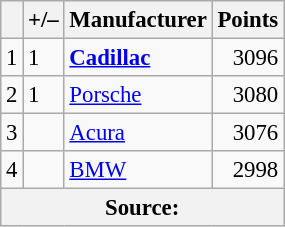<table class="wikitable" style="font-size: 95%;">
<tr>
<th scope="col"></th>
<th scope="col">+/–</th>
<th scope="col">Manufacturer</th>
<th scope="col">Points</th>
</tr>
<tr>
<td align=center>1</td>
<td align="left"> 1</td>
<td><strong> <a href='#'>Cadillac</a></strong></td>
<td align=right>3096</td>
</tr>
<tr>
<td align=center>2</td>
<td align="left"> 1</td>
<td> <a href='#'>Porsche</a></td>
<td align=right>3080</td>
</tr>
<tr>
<td align=center>3</td>
<td align="left"></td>
<td> <a href='#'>Acura</a></td>
<td align=right>3076</td>
</tr>
<tr>
<td align=center>4</td>
<td align="left"></td>
<td> <a href='#'>BMW</a></td>
<td align=right>2998</td>
</tr>
<tr>
<th colspan=5>Source:</th>
</tr>
</table>
